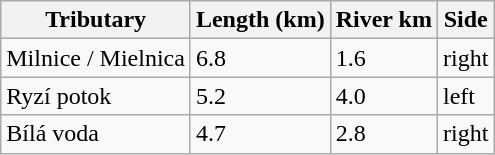<table class="wikitable">
<tr>
<th>Tributary</th>
<th>Length (km)</th>
<th>River km</th>
<th>Side</th>
</tr>
<tr>
<td>Milnice / Mielnica</td>
<td>6.8</td>
<td>1.6</td>
<td>right</td>
</tr>
<tr>
<td>Ryzí potok</td>
<td>5.2</td>
<td>4.0</td>
<td>left</td>
</tr>
<tr>
<td>Bílá voda</td>
<td>4.7</td>
<td>2.8</td>
<td>right</td>
</tr>
</table>
